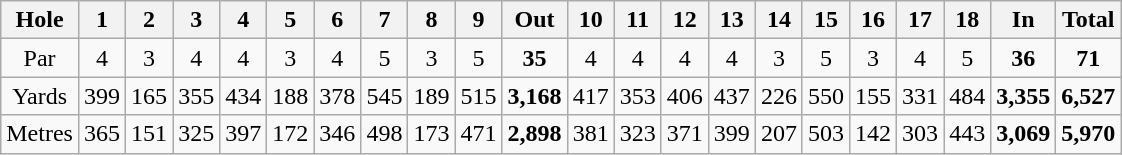<table class="wikitable" style="text-align:center">
<tr>
<th align="left">Hole</th>
<th>1</th>
<th>2</th>
<th>3</th>
<th>4</th>
<th>5</th>
<th>6</th>
<th>7</th>
<th>8</th>
<th>9</th>
<th>Out</th>
<th>10</th>
<th>11</th>
<th>12</th>
<th>13</th>
<th>14</th>
<th>15</th>
<th>16</th>
<th>17</th>
<th>18</th>
<th>In</th>
<th>Total</th>
</tr>
<tr>
<td align="center">Par</td>
<td>4</td>
<td>3</td>
<td>4</td>
<td>4</td>
<td>3</td>
<td>4</td>
<td>5</td>
<td>3</td>
<td>5</td>
<td><strong>35</strong></td>
<td>4</td>
<td>4</td>
<td>4</td>
<td>4</td>
<td>3</td>
<td>5</td>
<td>3</td>
<td>4</td>
<td>5</td>
<td><strong>36</strong></td>
<td><strong>71</strong></td>
</tr>
<tr>
<td align="center">Yards</td>
<td>399</td>
<td>165</td>
<td>355</td>
<td>434</td>
<td>188</td>
<td>378</td>
<td>545</td>
<td>189</td>
<td>515</td>
<td><strong>3,168</strong></td>
<td>417</td>
<td>353</td>
<td>406</td>
<td>437</td>
<td>226</td>
<td>550</td>
<td>155</td>
<td>331</td>
<td>484</td>
<td><strong>3,355</strong></td>
<td><strong>6,527</strong></td>
</tr>
<tr>
<td align="center">Metres</td>
<td>365</td>
<td>151</td>
<td>325</td>
<td>397</td>
<td>172</td>
<td>346</td>
<td>498</td>
<td>173</td>
<td>471</td>
<td><strong>2,898</strong></td>
<td>381</td>
<td>323</td>
<td>371</td>
<td>399</td>
<td>207</td>
<td>503</td>
<td>142</td>
<td>303</td>
<td>443</td>
<td><strong>3,069</strong></td>
<td><strong>5,970</strong></td>
</tr>
</table>
